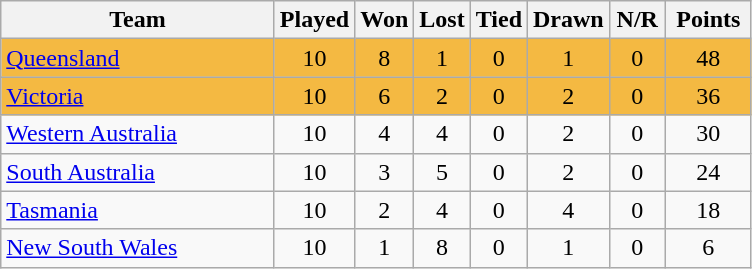<table class="wikitable" style="text-align:center;">
<tr>
<th width=175>Team</th>
<th style="width:30px;" abbr="Played">Played</th>
<th style="width:30px;" abbr="Won">Won</th>
<th style="width:30px;" abbr="Lost">Lost</th>
<th style="width:30px;" abbr="Tied">Tied</th>
<th style="width:30px;" abbr="Drawn">Drawn</th>
<th style="width:30px;" abbr="NR">N/R</th>
<th style="width:50px;" abbr="Points">Points</th>
</tr>
<tr style="background:#f4b942;">
<td style="text-align:left;"><a href='#'>Queensland</a></td>
<td>10</td>
<td>8</td>
<td>1</td>
<td>0</td>
<td>1</td>
<td>0</td>
<td>48</td>
</tr>
<tr style="background:#f4b942;">
<td style="text-align:left;"><a href='#'>Victoria</a></td>
<td>10</td>
<td>6</td>
<td>2</td>
<td>0</td>
<td>2</td>
<td>0</td>
<td>36</td>
</tr>
<tr>
<td style="text-align:left;"><a href='#'>Western Australia</a></td>
<td>10</td>
<td>4</td>
<td>4</td>
<td>0</td>
<td>2</td>
<td>0</td>
<td>30</td>
</tr>
<tr>
<td style="text-align:left;"><a href='#'>South Australia</a></td>
<td>10</td>
<td>3</td>
<td>5</td>
<td>0</td>
<td>2</td>
<td>0</td>
<td>24</td>
</tr>
<tr>
<td style="text-align:left;"><a href='#'>Tasmania</a></td>
<td>10</td>
<td>2</td>
<td>4</td>
<td>0</td>
<td>4</td>
<td>0</td>
<td>18</td>
</tr>
<tr>
<td style="text-align:left;"><a href='#'>New South Wales</a></td>
<td>10</td>
<td>1</td>
<td>8</td>
<td>0</td>
<td>1</td>
<td>0</td>
<td>6</td>
</tr>
</table>
